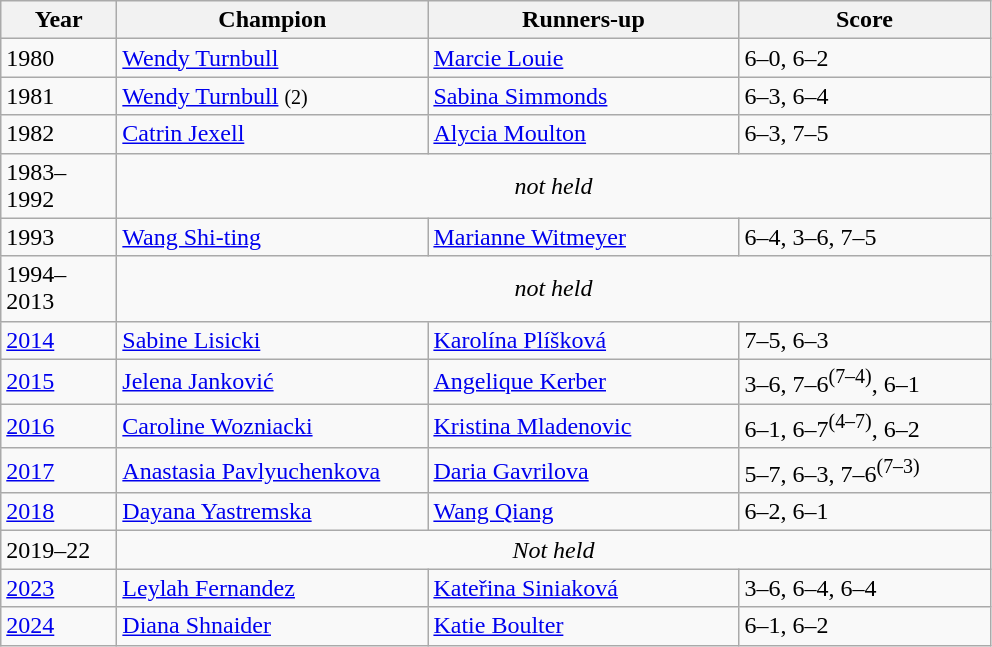<table class="wikitable">
<tr>
<th style="width:70px">Year</th>
<th style="width:200px">Champion</th>
<th style="width:200px">Runners-up</th>
<th style="width:160px">Score</th>
</tr>
<tr>
<td>1980</td>
<td> <a href='#'>Wendy Turnbull</a></td>
<td> <a href='#'>Marcie Louie</a></td>
<td>6–0, 6–2</td>
</tr>
<tr>
<td>1981</td>
<td> <a href='#'>Wendy Turnbull</a> <small> (2) </small></td>
<td> <a href='#'>Sabina Simmonds</a></td>
<td>6–3, 6–4</td>
</tr>
<tr>
<td>1982</td>
<td> <a href='#'>Catrin Jexell</a></td>
<td> <a href='#'>Alycia Moulton</a></td>
<td>6–3, 7–5</td>
</tr>
<tr>
<td>1983–1992</td>
<td colspan=3 align=center><em>not held</em></td>
</tr>
<tr>
<td>1993</td>
<td> <a href='#'>Wang Shi-ting</a></td>
<td> <a href='#'>Marianne Witmeyer</a></td>
<td>6–4, 3–6, 7–5</td>
</tr>
<tr>
<td>1994–2013</td>
<td colspan=3 align=center><em>not held</em></td>
</tr>
<tr>
<td><a href='#'>2014</a></td>
<td> <a href='#'>Sabine Lisicki</a></td>
<td> <a href='#'>Karolína Plíšková</a></td>
<td>7–5, 6–3</td>
</tr>
<tr>
<td><a href='#'>2015</a></td>
<td> <a href='#'>Jelena Janković</a></td>
<td> <a href='#'>Angelique Kerber</a></td>
<td>3–6, 7–6<sup>(7–4)</sup>, 6–1</td>
</tr>
<tr>
<td><a href='#'>2016</a></td>
<td> <a href='#'>Caroline Wozniacki</a></td>
<td> <a href='#'>Kristina Mladenovic</a></td>
<td>6–1, 6–7<sup>(4–7)</sup>, 6–2</td>
</tr>
<tr>
<td><a href='#'>2017</a></td>
<td> <a href='#'>Anastasia Pavlyuchenkova</a></td>
<td> <a href='#'>Daria Gavrilova</a></td>
<td>5–7, 6–3, 7–6<sup>(7–3)</sup></td>
</tr>
<tr>
<td><a href='#'>2018</a></td>
<td> <a href='#'>Dayana Yastremska</a></td>
<td> <a href='#'>Wang Qiang</a></td>
<td>6–2, 6–1</td>
</tr>
<tr>
<td>2019–22</td>
<td colspan="3" align="center"><em>Not held</em></td>
</tr>
<tr>
<td><a href='#'>2023</a></td>
<td> <a href='#'>Leylah Fernandez</a></td>
<td> <a href='#'>Kateřina Siniaková</a></td>
<td>3–6, 6–4, 6–4</td>
</tr>
<tr>
<td><a href='#'>2024</a></td>
<td> <a href='#'>Diana Shnaider</a></td>
<td> <a href='#'>Katie Boulter</a></td>
<td>6–1, 6–2</td>
</tr>
</table>
